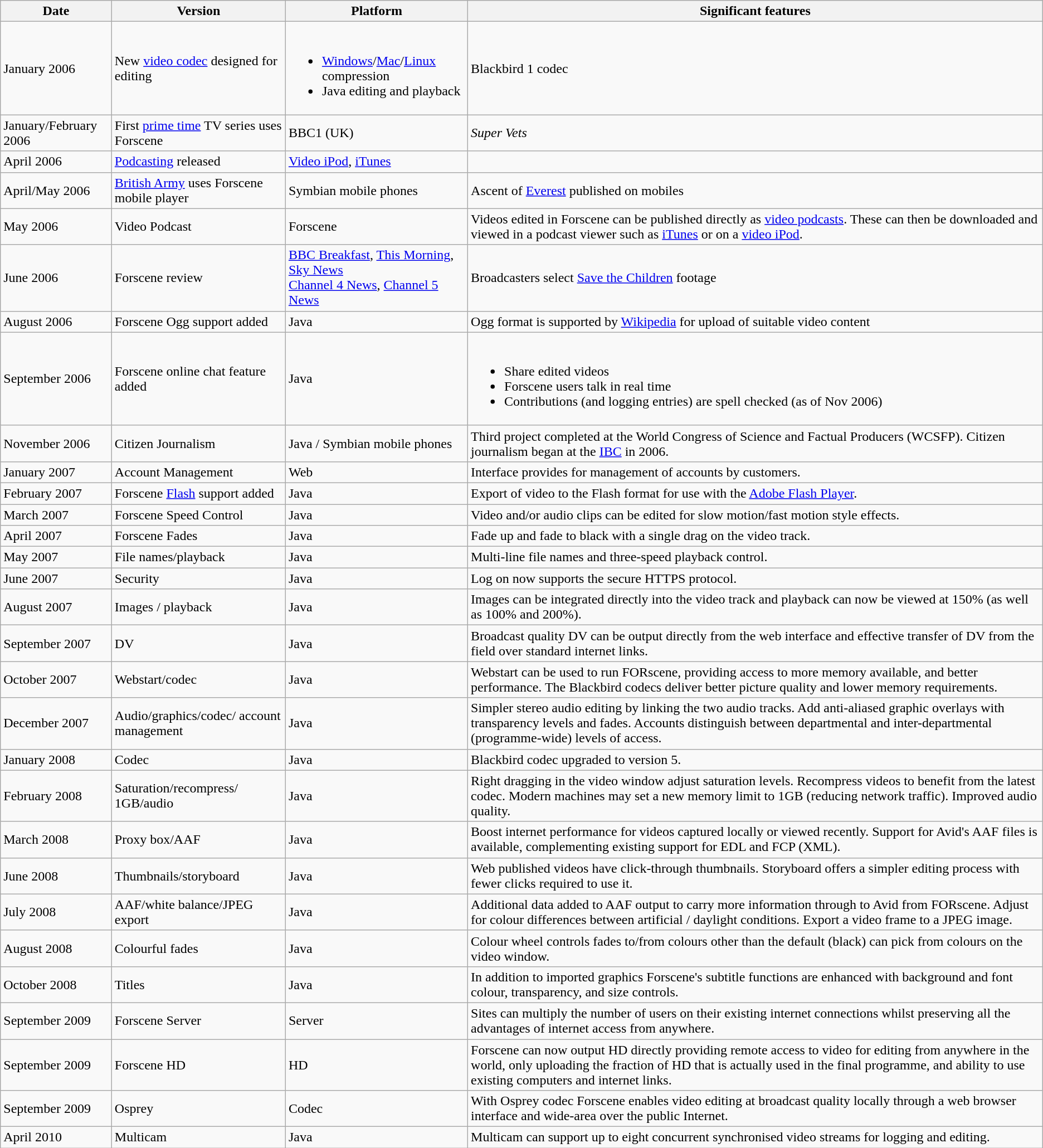<table class="wikitable mw-collapsible mw-collapsed">
<tr>
<th>Date</th>
<th>Version</th>
<th>Platform</th>
<th>Significant features</th>
</tr>
<tr>
<td>January 2006</td>
<td>New <a href='#'>video codec</a> designed for editing</td>
<td><br><ul><li><a href='#'>Windows</a>/<a href='#'>Mac</a>/<a href='#'>Linux</a> compression</li><li>Java editing and playback</li></ul></td>
<td>Blackbird 1 codec</td>
</tr>
<tr>
<td>January/February 2006</td>
<td>First <a href='#'>prime time</a> TV series uses Forscene</td>
<td>BBC1 (UK)</td>
<td><em>Super Vets</em></td>
</tr>
<tr>
<td>April 2006</td>
<td><a href='#'>Podcasting</a> released</td>
<td><a href='#'>Video iPod</a>, <a href='#'>iTunes</a></td>
<td></td>
</tr>
<tr>
<td>April/May 2006</td>
<td><a href='#'>British Army</a> uses Forscene mobile player</td>
<td>Symbian mobile phones</td>
<td>Ascent of <a href='#'>Everest</a> published on mobiles</td>
</tr>
<tr>
<td>May 2006</td>
<td>Video Podcast</td>
<td>Forscene</td>
<td>Videos edited in Forscene can be published directly as <a href='#'>video podcasts</a>. These can then be downloaded and viewed in a podcast viewer such as <a href='#'>iTunes</a> or on a <a href='#'>video iPod</a>.</td>
</tr>
<tr>
<td>June 2006</td>
<td>Forscene review</td>
<td><a href='#'>BBC Breakfast</a>, <a href='#'>This Morning</a>, <a href='#'>Sky News</a><br><a href='#'>Channel 4 News</a>, <a href='#'>Channel 5 News</a></td>
<td>Broadcasters select <a href='#'>Save the Children</a> footage</td>
</tr>
<tr>
<td>August 2006</td>
<td>Forscene Ogg support added</td>
<td>Java</td>
<td>Ogg format is supported by <a href='#'>Wikipedia</a> for upload of suitable video content</td>
</tr>
<tr>
<td>September 2006</td>
<td>Forscene online chat feature added</td>
<td>Java</td>
<td><br><ul><li>Share edited videos</li><li>Forscene users talk in real time</li><li>Contributions (and logging entries) are spell checked (as of Nov 2006)</li></ul></td>
</tr>
<tr>
<td>November 2006</td>
<td>Citizen Journalism</td>
<td>Java / Symbian mobile phones</td>
<td>Third project completed at the World Congress of Science and Factual Producers (WCSFP). Citizen journalism began at the <a href='#'>IBC</a> in 2006.</td>
</tr>
<tr>
<td>January 2007</td>
<td>Account Management</td>
<td>Web</td>
<td>Interface provides for management of accounts by customers.</td>
</tr>
<tr>
<td>February 2007</td>
<td>Forscene <a href='#'>Flash</a> support added</td>
<td>Java</td>
<td>Export of video to the Flash format for use with the <a href='#'>Adobe Flash Player</a>.</td>
</tr>
<tr>
<td>March 2007</td>
<td>Forscene Speed Control</td>
<td>Java</td>
<td>Video and/or audio clips can be edited for slow motion/fast motion style effects.</td>
</tr>
<tr>
<td>April 2007</td>
<td>Forscene Fades</td>
<td>Java</td>
<td>Fade up and fade to black with a single drag on the video track.</td>
</tr>
<tr>
<td>May 2007</td>
<td>File names/playback</td>
<td>Java</td>
<td>Multi-line file names and three-speed playback control.</td>
</tr>
<tr>
<td>June 2007</td>
<td>Security</td>
<td>Java</td>
<td>Log on now supports the secure HTTPS protocol.</td>
</tr>
<tr>
<td>August 2007</td>
<td>Images / playback</td>
<td>Java</td>
<td>Images can be integrated directly into the video track and playback can now be viewed at 150% (as well as 100% and 200%).</td>
</tr>
<tr>
<td>September 2007</td>
<td>DV</td>
<td>Java</td>
<td>Broadcast quality DV can be output directly from the web interface and effective transfer of DV from the field over standard internet links.</td>
</tr>
<tr>
<td>October 2007</td>
<td>Webstart/codec</td>
<td>Java</td>
<td>Webstart can be used to run FORscene, providing access to more memory available, and better performance. The Blackbird codecs deliver better picture quality and lower memory requirements.</td>
</tr>
<tr>
<td>December 2007</td>
<td>Audio/graphics/codec/ account management</td>
<td>Java</td>
<td>Simpler stereo audio editing by linking the two audio tracks. Add anti-aliased graphic overlays with transparency levels and fades. Accounts distinguish between departmental and inter-departmental (programme-wide) levels of access.</td>
</tr>
<tr>
<td>January 2008</td>
<td>Codec</td>
<td>Java</td>
<td>Blackbird codec upgraded to version 5.</td>
</tr>
<tr>
<td>February 2008</td>
<td>Saturation/recompress/ 1GB/audio</td>
<td>Java</td>
<td>Right dragging in the video window adjust saturation levels. Recompress videos to benefit from the latest codec. Modern machines may set a new memory limit to 1GB (reducing network traffic). Improved audio quality.</td>
</tr>
<tr>
<td>March 2008</td>
<td>Proxy box/AAF</td>
<td>Java</td>
<td>Boost internet performance for videos captured locally or viewed recently. Support for Avid's AAF files is available, complementing existing support for EDL and FCP (XML).</td>
</tr>
<tr>
<td>June 2008</td>
<td>Thumbnails/storyboard</td>
<td>Java</td>
<td>Web published videos have click-through thumbnails. Storyboard offers a simpler editing process with fewer clicks required to use it.</td>
</tr>
<tr>
<td>July 2008</td>
<td>AAF/white balance/JPEG export</td>
<td>Java</td>
<td>Additional data added to AAF output to carry more information through to Avid from FORscene. Adjust for colour differences between artificial / daylight conditions. Export a video frame to a JPEG image.</td>
</tr>
<tr>
<td>August 2008</td>
<td>Colourful fades</td>
<td>Java</td>
<td>Colour wheel controls fades to/from colours other than the default (black) can pick from colours on the video window.</td>
</tr>
<tr>
<td>October 2008</td>
<td>Titles</td>
<td>Java</td>
<td>In addition to imported graphics Forscene's subtitle functions are enhanced with background and font colour, transparency, and size controls.</td>
</tr>
<tr>
<td>September 2009</td>
<td>Forscene Server</td>
<td>Server</td>
<td>Sites can multiply the number of users on their existing internet connections whilst preserving all the advantages of internet access from anywhere.</td>
</tr>
<tr>
<td>September 2009</td>
<td>Forscene HD</td>
<td>HD</td>
<td>Forscene can now output HD directly providing remote access to video for editing from anywhere in the world, only uploading the fraction of HD that is actually used in the final programme, and ability to use existing computers and internet links.</td>
</tr>
<tr>
<td>September 2009</td>
<td>Osprey</td>
<td>Codec</td>
<td>With Osprey codec Forscene enables video editing at broadcast quality locally through a web browser interface and wide-area over the public Internet.</td>
</tr>
<tr>
<td>April 2010</td>
<td>Multicam</td>
<td>Java</td>
<td>Multicam can support up to eight concurrent synchronised video streams for logging and editing.</td>
</tr>
</table>
